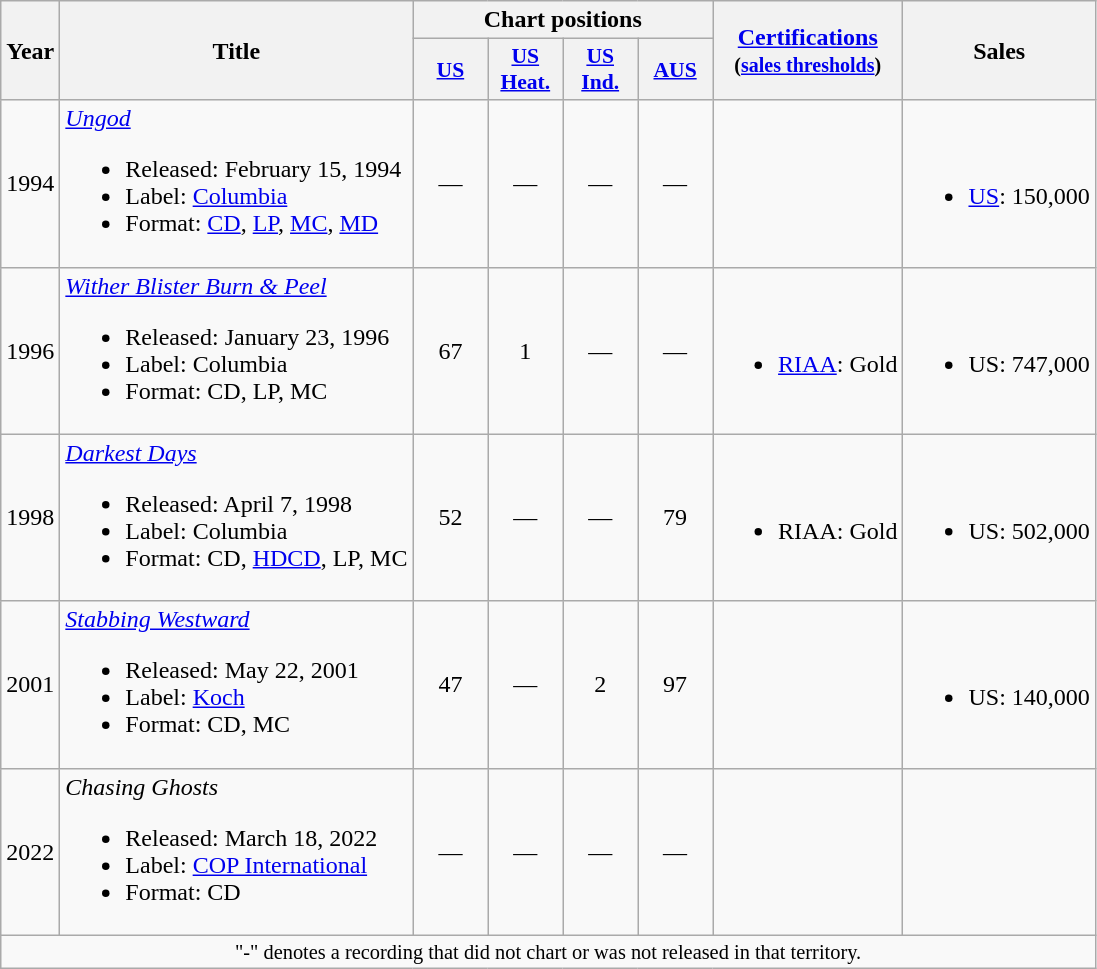<table class="wikitable" style="text-align:center">
<tr>
<th rowspan="2">Year</th>
<th rowspan="2">Title</th>
<th colspan="4">Chart positions</th>
<th rowspan="2"><a href='#'>Certifications</a><br><small>(<a href='#'>sales thresholds</a>)</small></th>
<th rowspan="2">Sales</th>
</tr>
<tr>
<th style="width:3em;font-size:90%;"><a href='#'>US</a><br></th>
<th style="width:3em;font-size:90%;"><a href='#'>US Heat.</a><br></th>
<th style="width:3em;font-size:90%;"><a href='#'>US Ind.</a><br></th>
<th style="width:3em;font-size:90%;"><a href='#'>AUS</a><br></th>
</tr>
<tr>
<td>1994</td>
<td style="text-align:left;"><em><a href='#'>Ungod</a></em><br><ul><li>Released: February 15, 1994</li><li>Label: <a href='#'>Columbia</a></li><li>Format: <a href='#'>CD</a>, <a href='#'>LP</a>, <a href='#'>MC</a>, <a href='#'>MD</a></li></ul></td>
<td>—</td>
<td>—</td>
<td>—</td>
<td>—</td>
<td></td>
<td><br><ul><li><a href='#'>US</a>: 150,000</li></ul></td>
</tr>
<tr>
<td>1996</td>
<td style="text-align:left;"><em><a href='#'>Wither Blister Burn & Peel</a></em><br><ul><li>Released: January 23, 1996</li><li>Label: Columbia</li><li>Format: CD, LP, MC</li></ul></td>
<td>67</td>
<td>1</td>
<td>—</td>
<td>—</td>
<td><br><ul><li><a href='#'>RIAA</a>: Gold</li></ul></td>
<td><br><ul><li>US: 747,000</li></ul></td>
</tr>
<tr>
<td>1998</td>
<td style="text-align:left;"><em><a href='#'>Darkest Days</a></em><br><ul><li>Released: April 7, 1998</li><li>Label: Columbia</li><li>Format: CD, <a href='#'>HDCD</a>, LP, MC</li></ul></td>
<td>52</td>
<td>—</td>
<td>—</td>
<td>79</td>
<td><br><ul><li>RIAA: Gold</li></ul></td>
<td><br><ul><li>US: 502,000</li></ul></td>
</tr>
<tr>
<td>2001</td>
<td style="text-align:left;"><em><a href='#'>Stabbing Westward</a></em><br><ul><li>Released: May 22, 2001</li><li>Label: <a href='#'>Koch</a></li><li>Format: CD, MC</li></ul></td>
<td>47</td>
<td>—</td>
<td>2</td>
<td>97</td>
<td></td>
<td><br><ul><li>US: 140,000</li></ul></td>
</tr>
<tr>
<td>2022</td>
<td style="text-align:left;"><em>Chasing Ghosts</em><br><ul><li>Released: March 18, 2022</li><li>Label: <a href='#'>COP International</a></li><li>Format: CD</li></ul></td>
<td>—</td>
<td>—</td>
<td>—</td>
<td>—</td>
<td></td>
<td></td>
</tr>
<tr>
<td colspan="8" style="font-size:85%; text-align:center;">"-" denotes a recording that did not chart or was not released in that territory.</td>
</tr>
</table>
